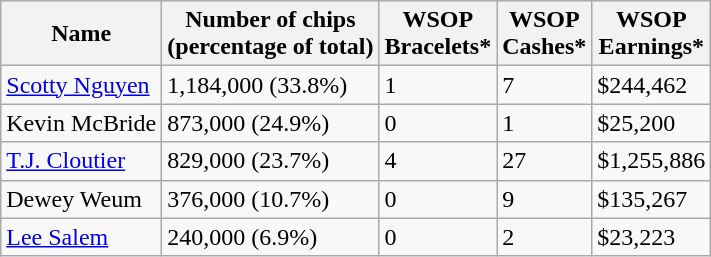<table class="wikitable sortable">
<tr>
<th>Name</th>
<th>Number of chips<br>(percentage of total)</th>
<th>WSOP<br>Bracelets*</th>
<th>WSOP<br>Cashes*</th>
<th>WSOP<br>Earnings*</th>
</tr>
<tr>
<td> <a href='#'>Scotty Nguyen</a></td>
<td>1,184,000 (33.8%)</td>
<td>1</td>
<td>7</td>
<td>$244,462</td>
</tr>
<tr>
<td> Kevin McBride</td>
<td>873,000 (24.9%)</td>
<td>0</td>
<td>1</td>
<td>$25,200</td>
</tr>
<tr>
<td> <a href='#'>T.J. Cloutier</a></td>
<td>829,000 (23.7%)</td>
<td>4</td>
<td>27</td>
<td>$1,255,886</td>
</tr>
<tr>
<td> Dewey Weum</td>
<td>376,000 (10.7%)</td>
<td>0</td>
<td>9</td>
<td>$135,267</td>
</tr>
<tr>
<td> <a href='#'>Lee Salem</a></td>
<td>240,000 (6.9%)</td>
<td>0</td>
<td>2</td>
<td>$23,223</td>
</tr>
</table>
